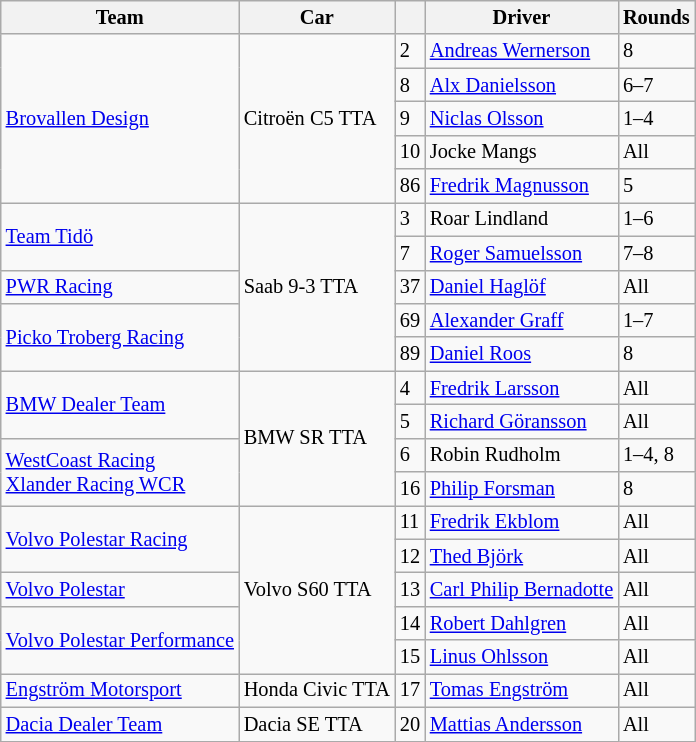<table class="wikitable" style="font-size: 85%;">
<tr>
<th>Team</th>
<th>Car</th>
<th></th>
<th>Driver</th>
<th>Rounds</th>
</tr>
<tr>
<td rowspan=5><a href='#'>Brovallen Design</a></td>
<td rowspan=5>Citroën C5 TTA</td>
<td>2</td>
<td> <a href='#'>Andreas Wernerson</a></td>
<td>8</td>
</tr>
<tr>
<td>8</td>
<td> <a href='#'>Alx Danielsson</a></td>
<td>6–7</td>
</tr>
<tr>
<td>9</td>
<td> <a href='#'>Niclas Olsson</a></td>
<td>1–4</td>
</tr>
<tr>
<td>10</td>
<td> Jocke Mangs</td>
<td>All</td>
</tr>
<tr>
<td>86</td>
<td> <a href='#'>Fredrik Magnusson</a></td>
<td>5</td>
</tr>
<tr>
<td rowspan=2><a href='#'>Team Tidö</a></td>
<td rowspan=5>Saab 9-3 TTA</td>
<td>3</td>
<td> Roar Lindland</td>
<td>1–6</td>
</tr>
<tr>
<td>7</td>
<td> <a href='#'>Roger Samuelsson</a></td>
<td>7–8</td>
</tr>
<tr>
<td><a href='#'>PWR Racing</a></td>
<td>37</td>
<td> <a href='#'>Daniel Haglöf</a></td>
<td>All</td>
</tr>
<tr>
<td rowspan=2><a href='#'>Picko Troberg Racing</a></td>
<td>69</td>
<td> <a href='#'>Alexander Graff</a></td>
<td>1–7</td>
</tr>
<tr>
<td>89</td>
<td> <a href='#'>Daniel Roos</a></td>
<td>8</td>
</tr>
<tr>
<td rowspan=2><a href='#'>BMW Dealer Team</a></td>
<td rowspan=4>BMW SR TTA</td>
<td>4</td>
<td> <a href='#'>Fredrik Larsson</a></td>
<td>All</td>
</tr>
<tr>
<td>5</td>
<td> <a href='#'>Richard Göransson</a></td>
<td>All</td>
</tr>
<tr>
<td rowspan=2><a href='#'>WestCoast Racing</a> <br><a href='#'>Xlander Racing WCR</a></td>
<td>6</td>
<td> Robin Rudholm</td>
<td>1–4, 8</td>
</tr>
<tr>
<td>16</td>
<td> <a href='#'>Philip Forsman</a></td>
<td>8</td>
</tr>
<tr>
<td rowspan=2><a href='#'>Volvo Polestar Racing</a></td>
<td rowspan=5>Volvo S60 TTA</td>
<td>11</td>
<td> <a href='#'>Fredrik Ekblom</a></td>
<td>All</td>
</tr>
<tr>
<td>12</td>
<td> <a href='#'>Thed Björk</a></td>
<td>All</td>
</tr>
<tr>
<td><a href='#'>Volvo Polestar</a></td>
<td>13</td>
<td> <a href='#'>Carl Philip Bernadotte</a></td>
<td>All</td>
</tr>
<tr>
<td rowspan=2><a href='#'>Volvo Polestar Performance</a></td>
<td>14</td>
<td> <a href='#'>Robert Dahlgren</a></td>
<td>All</td>
</tr>
<tr>
<td>15</td>
<td> <a href='#'>Linus Ohlsson</a></td>
<td>All</td>
</tr>
<tr>
<td><a href='#'>Engström Motorsport</a></td>
<td>Honda Civic TTA</td>
<td>17</td>
<td> <a href='#'>Tomas Engström</a></td>
<td>All</td>
</tr>
<tr>
<td><a href='#'>Dacia Dealer Team</a></td>
<td>Dacia SE TTA</td>
<td>20</td>
<td> <a href='#'>Mattias Andersson</a></td>
<td>All</td>
</tr>
</table>
